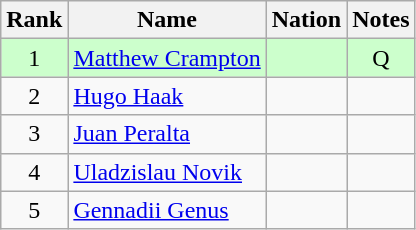<table class="wikitable sortable" style="text-align:center">
<tr>
<th>Rank</th>
<th>Name</th>
<th>Nation</th>
<th>Notes</th>
</tr>
<tr bgcolor=ccffcc>
<td>1</td>
<td align=left><a href='#'>Matthew Crampton</a></td>
<td align=left></td>
<td>Q</td>
</tr>
<tr>
<td>2</td>
<td align=left><a href='#'>Hugo Haak</a></td>
<td align=left></td>
<td></td>
</tr>
<tr>
<td>3</td>
<td align=left><a href='#'>Juan Peralta</a></td>
<td align=left></td>
<td></td>
</tr>
<tr>
<td>4</td>
<td align=left><a href='#'>Uladzislau Novik</a></td>
<td align=left></td>
<td></td>
</tr>
<tr>
<td>5</td>
<td align=left><a href='#'>Gennadii Genus</a></td>
<td align=left></td>
<td></td>
</tr>
</table>
